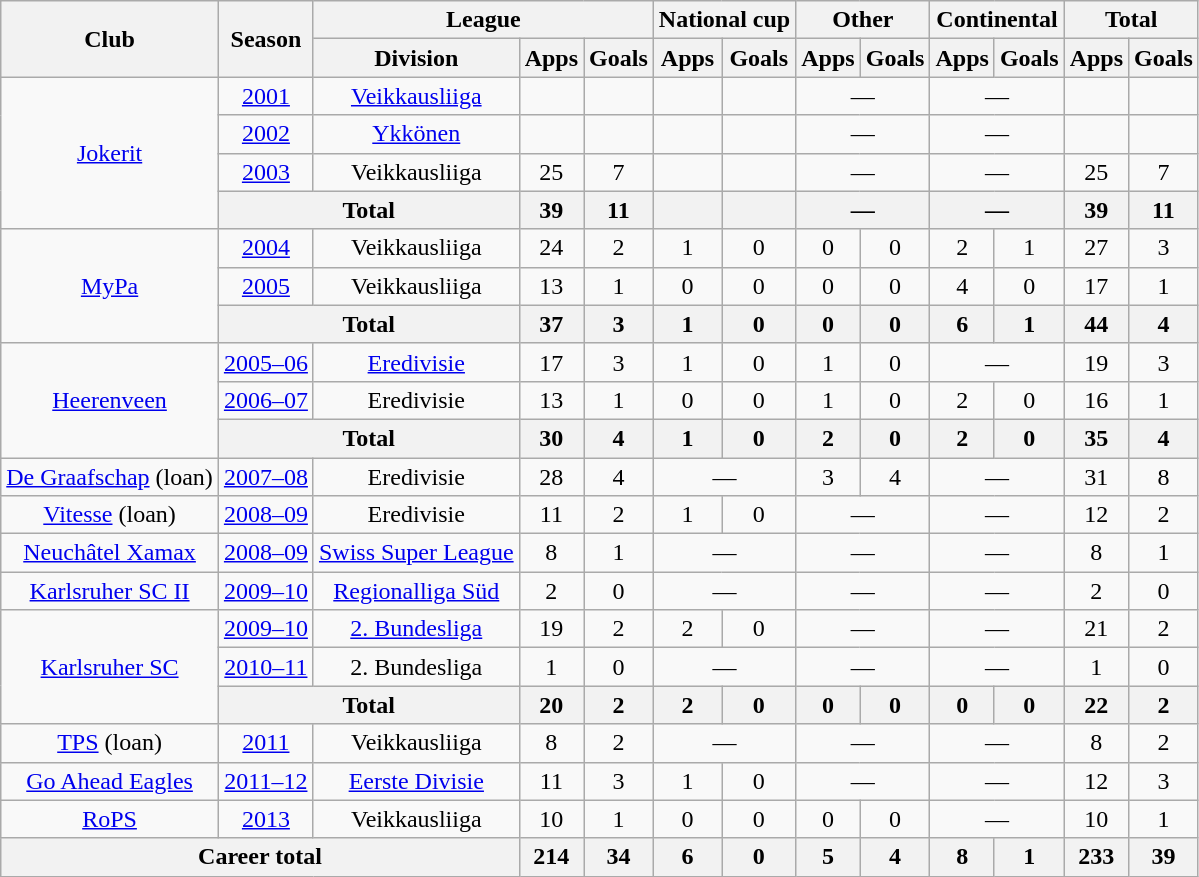<table class="wikitable" style="text-align:center">
<tr>
<th rowspan="2">Club</th>
<th rowspan="2">Season</th>
<th colspan="3">League</th>
<th colspan="2">National cup</th>
<th colspan="2">Other</th>
<th colspan="2">Continental</th>
<th colspan="2">Total</th>
</tr>
<tr>
<th>Division</th>
<th>Apps</th>
<th>Goals</th>
<th>Apps</th>
<th>Goals</th>
<th>Apps</th>
<th>Goals</th>
<th>Apps</th>
<th>Goals</th>
<th>Apps</th>
<th>Goals</th>
</tr>
<tr>
<td rowspan="4"><a href='#'>Jokerit</a></td>
<td><a href='#'>2001</a></td>
<td><a href='#'>Veikkausliiga</a></td>
<td></td>
<td></td>
<td></td>
<td></td>
<td colspan="2">—</td>
<td colspan="2">—</td>
<td></td>
<td></td>
</tr>
<tr>
<td><a href='#'>2002</a></td>
<td><a href='#'>Ykkönen</a></td>
<td></td>
<td></td>
<td></td>
<td></td>
<td colspan="2">—</td>
<td colspan="2">—</td>
<td></td>
<td></td>
</tr>
<tr>
<td><a href='#'>2003</a></td>
<td>Veikkausliiga</td>
<td>25</td>
<td>7</td>
<td></td>
<td></td>
<td colspan="2">—</td>
<td colspan="2">—</td>
<td>25</td>
<td>7</td>
</tr>
<tr>
<th colspan="2">Total</th>
<th>39</th>
<th>11</th>
<th></th>
<th></th>
<th colspan="2">—</th>
<th colspan="2">—</th>
<th>39</th>
<th>11</th>
</tr>
<tr>
<td rowspan="3"><a href='#'>MyPa</a></td>
<td><a href='#'>2004</a></td>
<td>Veikkausliiga</td>
<td>24</td>
<td>2</td>
<td>1</td>
<td>0</td>
<td>0</td>
<td>0</td>
<td>2</td>
<td>1</td>
<td>27</td>
<td>3</td>
</tr>
<tr>
<td><a href='#'>2005</a></td>
<td>Veikkausliiga</td>
<td>13</td>
<td>1</td>
<td>0</td>
<td>0</td>
<td>0</td>
<td>0</td>
<td>4</td>
<td>0</td>
<td>17</td>
<td>1</td>
</tr>
<tr>
<th colspan="2">Total</th>
<th>37</th>
<th>3</th>
<th>1</th>
<th>0</th>
<th>0</th>
<th>0</th>
<th>6</th>
<th>1</th>
<th>44</th>
<th>4</th>
</tr>
<tr>
<td rowspan="3"><a href='#'>Heerenveen</a></td>
<td><a href='#'>2005–06</a></td>
<td><a href='#'>Eredivisie</a></td>
<td>17</td>
<td>3</td>
<td>1</td>
<td>0</td>
<td>1</td>
<td>0</td>
<td colspan="2">—</td>
<td>19</td>
<td>3</td>
</tr>
<tr>
<td><a href='#'>2006–07</a></td>
<td>Eredivisie</td>
<td>13</td>
<td>1</td>
<td>0</td>
<td>0</td>
<td>1</td>
<td>0</td>
<td>2</td>
<td>0</td>
<td>16</td>
<td>1</td>
</tr>
<tr>
<th colspan="2">Total</th>
<th>30</th>
<th>4</th>
<th>1</th>
<th>0</th>
<th>2</th>
<th>0</th>
<th>2</th>
<th>0</th>
<th>35</th>
<th>4</th>
</tr>
<tr>
<td><a href='#'>De Graafschap</a> (loan)</td>
<td><a href='#'>2007–08</a></td>
<td>Eredivisie</td>
<td>28</td>
<td>4</td>
<td colspan="2">—</td>
<td>3</td>
<td>4</td>
<td colspan="2">—</td>
<td>31</td>
<td>8</td>
</tr>
<tr>
<td><a href='#'>Vitesse</a> (loan)</td>
<td><a href='#'>2008–09</a></td>
<td>Eredivisie</td>
<td>11</td>
<td>2</td>
<td>1</td>
<td>0</td>
<td colspan="2">—</td>
<td colspan="2">—</td>
<td>12</td>
<td>2</td>
</tr>
<tr>
<td><a href='#'>Neuchâtel Xamax</a></td>
<td><a href='#'>2008–09</a></td>
<td><a href='#'>Swiss Super League</a></td>
<td>8</td>
<td>1</td>
<td colspan="2">—</td>
<td colspan="2">—</td>
<td colspan="2">—</td>
<td>8</td>
<td>1</td>
</tr>
<tr>
<td><a href='#'>Karlsruher SC II</a></td>
<td><a href='#'>2009–10</a></td>
<td><a href='#'>Regionalliga Süd</a></td>
<td>2</td>
<td>0</td>
<td colspan="2">—</td>
<td colspan="2">—</td>
<td colspan="2">—</td>
<td>2</td>
<td>0</td>
</tr>
<tr>
<td rowspan="3"><a href='#'>Karlsruher SC</a></td>
<td><a href='#'>2009–10</a></td>
<td><a href='#'>2. Bundesliga</a></td>
<td>19</td>
<td>2</td>
<td>2</td>
<td>0</td>
<td colspan="2">—</td>
<td colspan="2">—</td>
<td>21</td>
<td>2</td>
</tr>
<tr>
<td><a href='#'>2010–11</a></td>
<td>2. Bundesliga</td>
<td>1</td>
<td>0</td>
<td colspan="2">—</td>
<td colspan="2">—</td>
<td colspan="2">—</td>
<td>1</td>
<td>0</td>
</tr>
<tr>
<th colspan="2">Total</th>
<th>20</th>
<th>2</th>
<th>2</th>
<th>0</th>
<th>0</th>
<th>0</th>
<th>0</th>
<th>0</th>
<th>22</th>
<th>2</th>
</tr>
<tr>
<td><a href='#'>TPS</a> (loan)</td>
<td><a href='#'>2011</a></td>
<td>Veikkausliiga</td>
<td>8</td>
<td>2</td>
<td colspan="2">—</td>
<td colspan="2">—</td>
<td colspan="2">—</td>
<td>8</td>
<td>2</td>
</tr>
<tr>
<td><a href='#'>Go Ahead Eagles</a></td>
<td><a href='#'>2011–12</a></td>
<td><a href='#'>Eerste Divisie</a></td>
<td>11</td>
<td>3</td>
<td>1</td>
<td>0</td>
<td colspan="2">—</td>
<td colspan="2">—</td>
<td>12</td>
<td>3</td>
</tr>
<tr>
<td><a href='#'>RoPS</a></td>
<td><a href='#'>2013</a></td>
<td>Veikkausliiga</td>
<td>10</td>
<td>1</td>
<td>0</td>
<td>0</td>
<td>0</td>
<td>0</td>
<td colspan="2">—</td>
<td>10</td>
<td>1</td>
</tr>
<tr>
<th colspan="3">Career total</th>
<th>214</th>
<th>34</th>
<th>6</th>
<th>0</th>
<th>5</th>
<th>4</th>
<th>8</th>
<th>1</th>
<th>233</th>
<th>39</th>
</tr>
</table>
